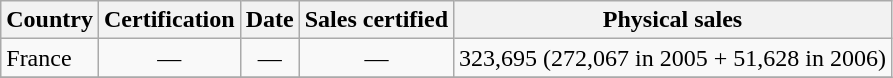<table class="wikitable sortable">
<tr>
<th bgcolor="#ebf5ff">Country</th>
<th bgcolor="#ebf5ff">Certification</th>
<th bgcolor="#ebf5ff">Date</th>
<th bgcolor="#ebf5ff">Sales certified</th>
<th bgcolor="#ebf5ff">Physical sales</th>
</tr>
<tr>
<td>France</td>
<td align="center">—</td>
<td align="center">—</td>
<td align="center">—</td>
<td align="center">323,695 (272,067 in 2005 + 51,628 in 2006)</td>
</tr>
<tr>
</tr>
</table>
